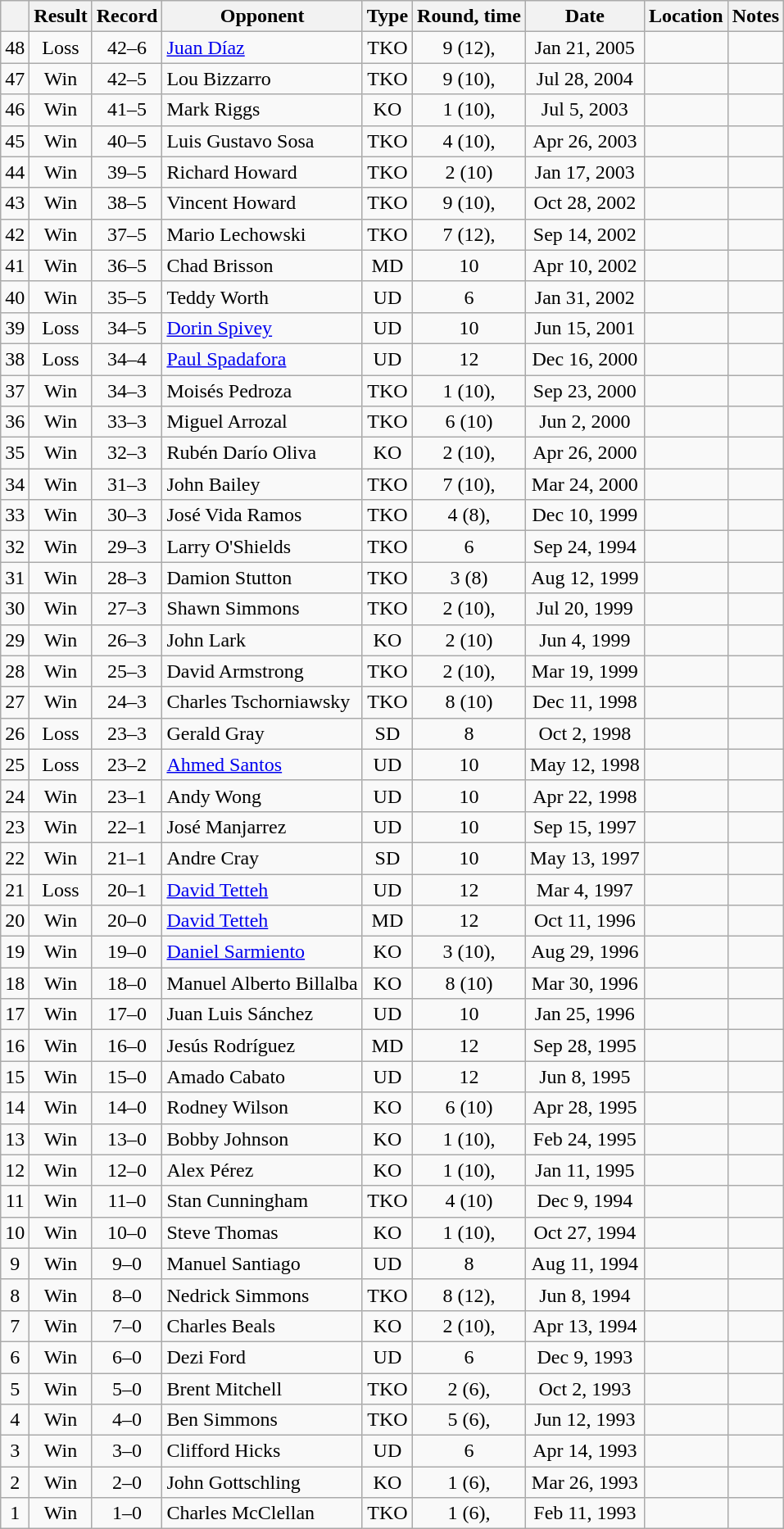<table class="wikitable" style="text-align:center">
<tr>
<th></th>
<th>Result</th>
<th>Record</th>
<th>Opponent</th>
<th>Type</th>
<th>Round, time</th>
<th>Date</th>
<th>Location</th>
<th>Notes</th>
</tr>
<tr>
<td>48</td>
<td>Loss</td>
<td>42–6</td>
<td style="text-align:left;"><a href='#'>Juan Díaz</a></td>
<td>TKO</td>
<td>9 (12), </td>
<td>Jan 21, 2005</td>
<td style="text-align:left;"></td>
<td style="text-align:left;"></td>
</tr>
<tr>
<td>47</td>
<td>Win</td>
<td>42–5</td>
<td style="text-align:left;">Lou Bizzarro</td>
<td>TKO</td>
<td>9 (10), </td>
<td>Jul 28, 2004</td>
<td style="text-align:left;"></td>
<td></td>
</tr>
<tr>
<td>46</td>
<td>Win</td>
<td>41–5</td>
<td style="text-align:left;">Mark Riggs</td>
<td>KO</td>
<td>1 (10), </td>
<td>Jul 5, 2003</td>
<td style="text-align:left;"></td>
<td></td>
</tr>
<tr>
<td>45</td>
<td>Win</td>
<td>40–5</td>
<td style="text-align:left;">Luis Gustavo Sosa</td>
<td>TKO</td>
<td>4 (10), </td>
<td>Apr 26, 2003</td>
<td style="text-align:left;"></td>
<td></td>
</tr>
<tr>
<td>44</td>
<td>Win</td>
<td>39–5</td>
<td style="text-align:left;">Richard Howard</td>
<td>TKO</td>
<td>2 (10)</td>
<td>Jan 17, 2003</td>
<td style="text-align:left;"></td>
<td></td>
</tr>
<tr>
<td>43</td>
<td>Win</td>
<td>38–5</td>
<td style="text-align:left;">Vincent Howard</td>
<td>TKO</td>
<td>9 (10), </td>
<td>Oct 28, 2002</td>
<td style="text-align:left;"></td>
<td></td>
</tr>
<tr>
<td>42</td>
<td>Win</td>
<td>37–5</td>
<td style="text-align:left;">Mario Lechowski</td>
<td>TKO</td>
<td>7 (12), </td>
<td>Sep 14, 2002</td>
<td style="text-align:left;"></td>
<td style="text-align:left;"></td>
</tr>
<tr>
<td>41</td>
<td>Win</td>
<td>36–5</td>
<td style="text-align:left;">Chad Brisson</td>
<td>MD</td>
<td>10</td>
<td>Apr 10, 2002</td>
<td style="text-align:left;"></td>
<td></td>
</tr>
<tr>
<td>40</td>
<td>Win</td>
<td>35–5</td>
<td style="text-align:left;">Teddy Worth</td>
<td>UD</td>
<td>6</td>
<td>Jan 31, 2002</td>
<td style="text-align:left;"></td>
<td></td>
</tr>
<tr>
<td>39</td>
<td>Loss</td>
<td>34–5</td>
<td style="text-align:left;"><a href='#'>Dorin Spivey</a></td>
<td>UD</td>
<td>10</td>
<td>Jun 15, 2001</td>
<td style="text-align:left;"></td>
<td></td>
</tr>
<tr>
<td>38</td>
<td>Loss</td>
<td>34–4</td>
<td style="text-align:left;"><a href='#'>Paul Spadafora</a></td>
<td>UD</td>
<td>12</td>
<td>Dec 16, 2000</td>
<td style="text-align:left;"></td>
<td style="text-align:left;"></td>
</tr>
<tr>
<td>37</td>
<td>Win</td>
<td>34–3</td>
<td style="text-align:left;">Moisés Pedroza</td>
<td>TKO</td>
<td>1 (10), </td>
<td>Sep 23, 2000</td>
<td style="text-align:left;"></td>
<td></td>
</tr>
<tr>
<td>36</td>
<td>Win</td>
<td>33–3</td>
<td style="text-align:left;">Miguel Arrozal</td>
<td>TKO</td>
<td>6 (10)</td>
<td>Jun 2, 2000</td>
<td style="text-align:left;"></td>
<td></td>
</tr>
<tr>
<td>35</td>
<td>Win</td>
<td>32–3</td>
<td style="text-align:left;">Rubén Darío Oliva</td>
<td>KO</td>
<td>2 (10), </td>
<td>Apr 26, 2000</td>
<td style="text-align:left;"></td>
<td></td>
</tr>
<tr>
<td>34</td>
<td>Win</td>
<td>31–3</td>
<td style="text-align:left;">John Bailey</td>
<td>TKO</td>
<td>7 (10), </td>
<td>Mar 24, 2000</td>
<td style="text-align:left;"></td>
<td></td>
</tr>
<tr>
<td>33</td>
<td>Win</td>
<td>30–3</td>
<td style="text-align:left;">José Vida Ramos</td>
<td>TKO</td>
<td>4 (8), </td>
<td>Dec 10, 1999</td>
<td style="text-align:left;"></td>
<td></td>
</tr>
<tr>
<td>32</td>
<td>Win</td>
<td>29–3</td>
<td style="text-align:left;">Larry O'Shields</td>
<td>TKO</td>
<td>6</td>
<td>Sep 24, 1994</td>
<td style="text-align:left;"></td>
<td></td>
</tr>
<tr>
<td>31</td>
<td>Win</td>
<td>28–3</td>
<td style="text-align:left;">Damion Stutton</td>
<td>TKO</td>
<td>3 (8)</td>
<td>Aug 12, 1999</td>
<td style="text-align:left;"></td>
<td></td>
</tr>
<tr>
<td>30</td>
<td>Win</td>
<td>27–3</td>
<td style="text-align:left;">Shawn Simmons</td>
<td>TKO</td>
<td>2 (10), </td>
<td>Jul 20, 1999</td>
<td style="text-align:left;"></td>
<td></td>
</tr>
<tr>
<td>29</td>
<td>Win</td>
<td>26–3</td>
<td style="text-align:left;">John Lark</td>
<td>KO</td>
<td>2 (10)</td>
<td>Jun 4, 1999</td>
<td style="text-align:left;"></td>
<td></td>
</tr>
<tr>
<td>28</td>
<td>Win</td>
<td>25–3</td>
<td style="text-align:left;">David Armstrong</td>
<td>TKO</td>
<td>2 (10), </td>
<td>Mar 19, 1999</td>
<td style="text-align:left;"></td>
<td></td>
</tr>
<tr>
<td>27</td>
<td>Win</td>
<td>24–3</td>
<td style="text-align:left;">Charles Tschorniawsky</td>
<td>TKO</td>
<td>8 (10)</td>
<td>Dec 11, 1998</td>
<td style="text-align:left;"></td>
<td></td>
</tr>
<tr>
<td>26</td>
<td>Loss</td>
<td>23–3</td>
<td style="text-align:left;">Gerald Gray</td>
<td>SD</td>
<td>8</td>
<td>Oct 2, 1998</td>
<td style="text-align:left;"></td>
<td></td>
</tr>
<tr>
<td>25</td>
<td>Loss</td>
<td>23–2</td>
<td style="text-align:left;"><a href='#'>Ahmed Santos</a></td>
<td>UD</td>
<td>10</td>
<td>May 12, 1998</td>
<td style="text-align:left;"></td>
<td></td>
</tr>
<tr>
<td>24</td>
<td>Win</td>
<td>23–1</td>
<td style="text-align:left;">Andy Wong</td>
<td>UD</td>
<td>10</td>
<td>Apr 22, 1998</td>
<td style="text-align:left;"></td>
<td></td>
</tr>
<tr>
<td>23</td>
<td>Win</td>
<td>22–1</td>
<td style="text-align:left;">José Manjarrez</td>
<td>UD</td>
<td>10</td>
<td>Sep 15, 1997</td>
<td style="text-align:left;"></td>
<td></td>
</tr>
<tr>
<td>22</td>
<td>Win</td>
<td>21–1</td>
<td style="text-align:left;">Andre Cray</td>
<td>SD</td>
<td>10</td>
<td>May 13, 1997</td>
<td style="text-align:left;"></td>
<td></td>
</tr>
<tr>
<td>21</td>
<td>Loss</td>
<td>20–1</td>
<td style="text-align:left;"><a href='#'>David Tetteh</a></td>
<td>UD</td>
<td>12</td>
<td>Mar 4, 1997</td>
<td style="text-align:left;"></td>
<td style="text-align:left;"></td>
</tr>
<tr>
<td>20</td>
<td>Win</td>
<td>20–0</td>
<td style="text-align:left;"><a href='#'>David Tetteh</a></td>
<td>MD</td>
<td>12</td>
<td>Oct 11, 1996</td>
<td style="text-align:left;"></td>
<td style="text-align:left;"></td>
</tr>
<tr>
<td>19</td>
<td>Win</td>
<td>19–0</td>
<td style="text-align:left;"><a href='#'>Daniel Sarmiento</a></td>
<td>KO</td>
<td>3 (10), </td>
<td>Aug 29, 1996</td>
<td style="text-align:left;"></td>
<td></td>
</tr>
<tr>
<td>18</td>
<td>Win</td>
<td>18–0</td>
<td style="text-align:left;">Manuel Alberto Billalba</td>
<td>KO</td>
<td>8 (10)</td>
<td>Mar 30, 1996</td>
<td style="text-align:left;"></td>
<td></td>
</tr>
<tr>
<td>17</td>
<td>Win</td>
<td>17–0</td>
<td style="text-align:left;">Juan Luis Sánchez</td>
<td>UD</td>
<td>10</td>
<td>Jan 25, 1996</td>
<td style="text-align:left;"></td>
<td></td>
</tr>
<tr>
<td>16</td>
<td>Win</td>
<td>16–0</td>
<td style="text-align:left;">Jesús Rodríguez</td>
<td>MD</td>
<td>12</td>
<td>Sep 28, 1995</td>
<td style="text-align:left;"></td>
<td style="text-align:left;"></td>
</tr>
<tr>
<td>15</td>
<td>Win</td>
<td>15–0</td>
<td style="text-align:left;">Amado Cabato</td>
<td>UD</td>
<td>12</td>
<td>Jun 8, 1995</td>
<td style="text-align:left;"></td>
<td style="text-align:left;"></td>
</tr>
<tr>
<td>14</td>
<td>Win</td>
<td>14–0</td>
<td style="text-align:left;">Rodney Wilson</td>
<td>KO</td>
<td>6 (10)</td>
<td>Apr 28, 1995</td>
<td style="text-align:left;"></td>
<td></td>
</tr>
<tr>
<td>13</td>
<td>Win</td>
<td>13–0</td>
<td style="text-align:left;">Bobby Johnson</td>
<td>KO</td>
<td>1 (10), </td>
<td>Feb 24, 1995</td>
<td style="text-align:left;"></td>
<td></td>
</tr>
<tr>
<td>12</td>
<td>Win</td>
<td>12–0</td>
<td style="text-align:left;">Alex Pérez</td>
<td>KO</td>
<td>1 (10), </td>
<td>Jan 11, 1995</td>
<td style="text-align:left;"></td>
<td></td>
</tr>
<tr>
<td>11</td>
<td>Win</td>
<td>11–0</td>
<td style="text-align:left;">Stan Cunningham</td>
<td>TKO</td>
<td>4 (10)</td>
<td>Dec 9, 1994</td>
<td style="text-align:left;"></td>
<td></td>
</tr>
<tr>
<td>10</td>
<td>Win</td>
<td>10–0</td>
<td style="text-align:left;">Steve Thomas</td>
<td>KO</td>
<td>1 (10), </td>
<td>Oct 27, 1994</td>
<td style="text-align:left;"></td>
<td></td>
</tr>
<tr>
<td>9</td>
<td>Win</td>
<td>9–0</td>
<td style="text-align:left;">Manuel Santiago</td>
<td>UD</td>
<td>8</td>
<td>Aug 11, 1994</td>
<td style="text-align:left;"></td>
<td></td>
</tr>
<tr>
<td>8</td>
<td>Win</td>
<td>8–0</td>
<td style="text-align:left;">Nedrick Simmons</td>
<td>TKO</td>
<td>8 (12), </td>
<td>Jun 8, 1994</td>
<td style="text-align:left;"></td>
<td style="text-align:left;"></td>
</tr>
<tr>
<td>7</td>
<td>Win</td>
<td>7–0</td>
<td style="text-align:left;">Charles Beals</td>
<td>KO</td>
<td>2 (10), </td>
<td>Apr 13, 1994</td>
<td style="text-align:left;"></td>
<td></td>
</tr>
<tr>
<td>6</td>
<td>Win</td>
<td>6–0</td>
<td style="text-align:left;">Dezi Ford</td>
<td>UD</td>
<td>6</td>
<td>Dec 9, 1993</td>
<td style="text-align:left;"></td>
<td></td>
</tr>
<tr>
<td>5</td>
<td>Win</td>
<td>5–0</td>
<td style="text-align:left;">Brent Mitchell</td>
<td>TKO</td>
<td>2 (6), </td>
<td>Oct 2, 1993</td>
<td style="text-align:left;"></td>
<td></td>
</tr>
<tr>
<td>4</td>
<td>Win</td>
<td>4–0</td>
<td style="text-align:left;">Ben Simmons</td>
<td>TKO</td>
<td>5 (6), </td>
<td>Jun 12, 1993</td>
<td style="text-align:left;"></td>
<td></td>
</tr>
<tr>
<td>3</td>
<td>Win</td>
<td>3–0</td>
<td style="text-align:left;">Clifford Hicks</td>
<td>UD</td>
<td>6</td>
<td>Apr 14, 1993</td>
<td style="text-align:left;"></td>
<td></td>
</tr>
<tr>
<td>2</td>
<td>Win</td>
<td>2–0</td>
<td style="text-align:left;">John Gottschling</td>
<td>KO</td>
<td>1 (6), </td>
<td>Mar 26, 1993</td>
<td style="text-align:left;"></td>
<td></td>
</tr>
<tr>
<td>1</td>
<td>Win</td>
<td>1–0</td>
<td style="text-align:left;">Charles McClellan</td>
<td>TKO</td>
<td>1 (6), </td>
<td>Feb 11, 1993</td>
<td style="text-align:left;"></td>
<td></td>
</tr>
</table>
